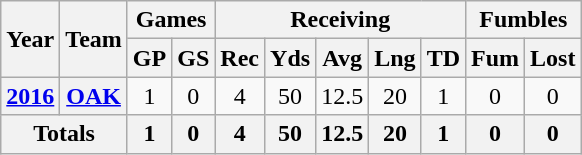<table class=wikitable style="text-align:center;">
<tr>
<th rowspan="2">Year</th>
<th rowspan="2">Team</th>
<th colspan="2">Games</th>
<th colspan="5">Receiving</th>
<th colspan="2">Fumbles</th>
</tr>
<tr>
<th>GP</th>
<th>GS</th>
<th>Rec</th>
<th>Yds</th>
<th>Avg</th>
<th>Lng</th>
<th>TD</th>
<th>Fum</th>
<th>Lost</th>
</tr>
<tr>
<th><a href='#'>2016</a></th>
<th><a href='#'>OAK</a></th>
<td>1</td>
<td>0</td>
<td>4</td>
<td>50</td>
<td>12.5</td>
<td>20</td>
<td>1</td>
<td>0</td>
<td>0</td>
</tr>
<tr>
<th colspan="2">Totals</th>
<th>1</th>
<th>0</th>
<th>4</th>
<th>50</th>
<th>12.5</th>
<th>20</th>
<th>1</th>
<th>0</th>
<th>0</th>
</tr>
</table>
